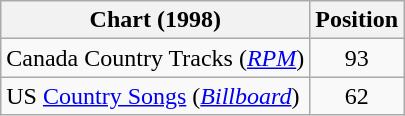<table class="wikitable sortable">
<tr>
<th scope="col">Chart (1998)</th>
<th scope="col">Position</th>
</tr>
<tr>
<td>Canada Country Tracks (<em><a href='#'>RPM</a></em>)</td>
<td align="center">93</td>
</tr>
<tr>
<td>US <a href='#'>Country Songs</a> (<em><a href='#'>Billboard</a></em>)</td>
<td align="center">62</td>
</tr>
</table>
